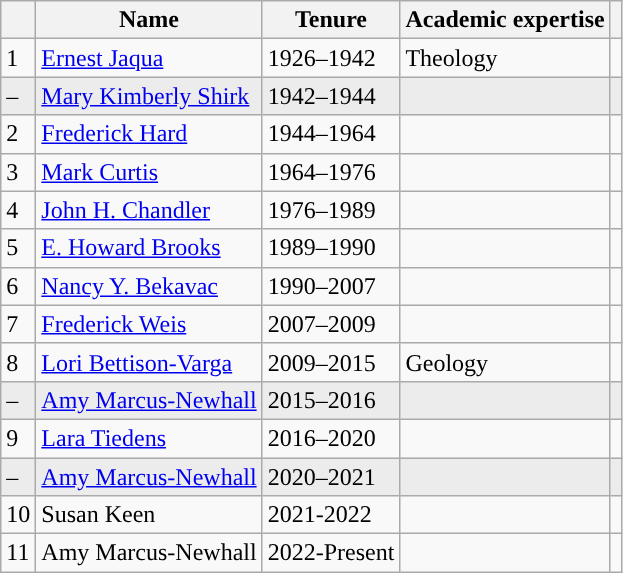<table class="wikitable" style="border:2px solid #">
<tr>
<th scope="col"></th>
<th scope="col">Name</th>
<th scope="col">Tenure</th>
<th scope="col">Academic expertise</th>
<th scope="col"></th>
</tr>
<tr>
<td>1</td>
<td style="text-align:left;"><a href='#'>Ernest Jaqua</a></td>
<td>1926–1942</td>
<td>Theology</td>
<td></td>
</tr>
<tr style="background:#ececec;">
<td>–</td>
<td style="text-align:left;"><a href='#'>Mary Kimberly Shirk</a></td>
<td>1942–1944</td>
<td></td>
<td></td>
</tr>
<tr>
<td>2</td>
<td style="text-align:left;"><a href='#'>Frederick Hard</a></td>
<td>1944–1964</td>
<td></td>
<td></td>
</tr>
<tr>
<td>3</td>
<td style="text-align:left;"><a href='#'>Mark Curtis</a></td>
<td>1964–1976</td>
<td></td>
<td></td>
</tr>
<tr>
<td>4</td>
<td style="text-align:left;"><a href='#'>John H. Chandler</a></td>
<td>1976–1989</td>
<td></td>
<td></td>
</tr>
<tr>
<td>5</td>
<td style="text-align:left;"><a href='#'>E. Howard Brooks</a></td>
<td>1989–1990</td>
<td></td>
<td></td>
</tr>
<tr>
<td>6</td>
<td style="text-align:left;"><a href='#'>Nancy Y. Bekavac</a></td>
<td>1990–2007</td>
<td></td>
<td></td>
</tr>
<tr>
<td>7</td>
<td style="text-align:left;"><a href='#'>Frederick Weis</a></td>
<td>2007–2009</td>
<td></td>
<td></td>
</tr>
<tr>
<td>8</td>
<td style="text-align:left;"><a href='#'>Lori Bettison-Varga</a></td>
<td>2009–2015</td>
<td>Geology</td>
<td></td>
</tr>
<tr style="background:#ececec;">
<td>–</td>
<td style="text-align:left;"><a href='#'>Amy Marcus-Newhall</a></td>
<td>2015–2016</td>
<td></td>
<td></td>
</tr>
<tr>
<td>9</td>
<td style="text-align:left;"><a href='#'>Lara Tiedens</a></td>
<td>2016–2020</td>
<td></td>
<td></td>
</tr>
<tr style="background:#ececec;">
<td>–</td>
<td style="text-align:left;"><a href='#'>Amy Marcus-Newhall</a></td>
<td>2020–2021</td>
<td></td>
<td></td>
</tr>
<tr>
<td>10</td>
<td style="text-align:left;">Susan Keen</td>
<td>2021-2022</td>
<td></td>
<td></td>
</tr>
<tr>
<td>11</td>
<td style="text-align:left;">Amy Marcus-Newhall</td>
<td>2022-Present</td>
<td></td>
<td></td>
</tr>
</table>
